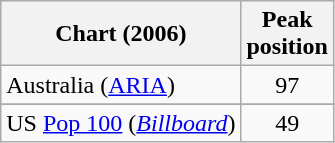<table class="wikitable sortable">
<tr>
<th>Chart (2006)</th>
<th>Peak<br>position</th>
</tr>
<tr>
<td>Australia (<a href='#'>ARIA</a>)</td>
<td align="center">97</td>
</tr>
<tr>
</tr>
<tr>
</tr>
<tr>
</tr>
<tr>
</tr>
<tr>
</tr>
<tr>
</tr>
<tr>
</tr>
<tr>
<td>US <a href='#'>Pop 100</a> (<em><a href='#'>Billboard</a></em>)</td>
<td style="text-align:center;">49</td>
</tr>
</table>
